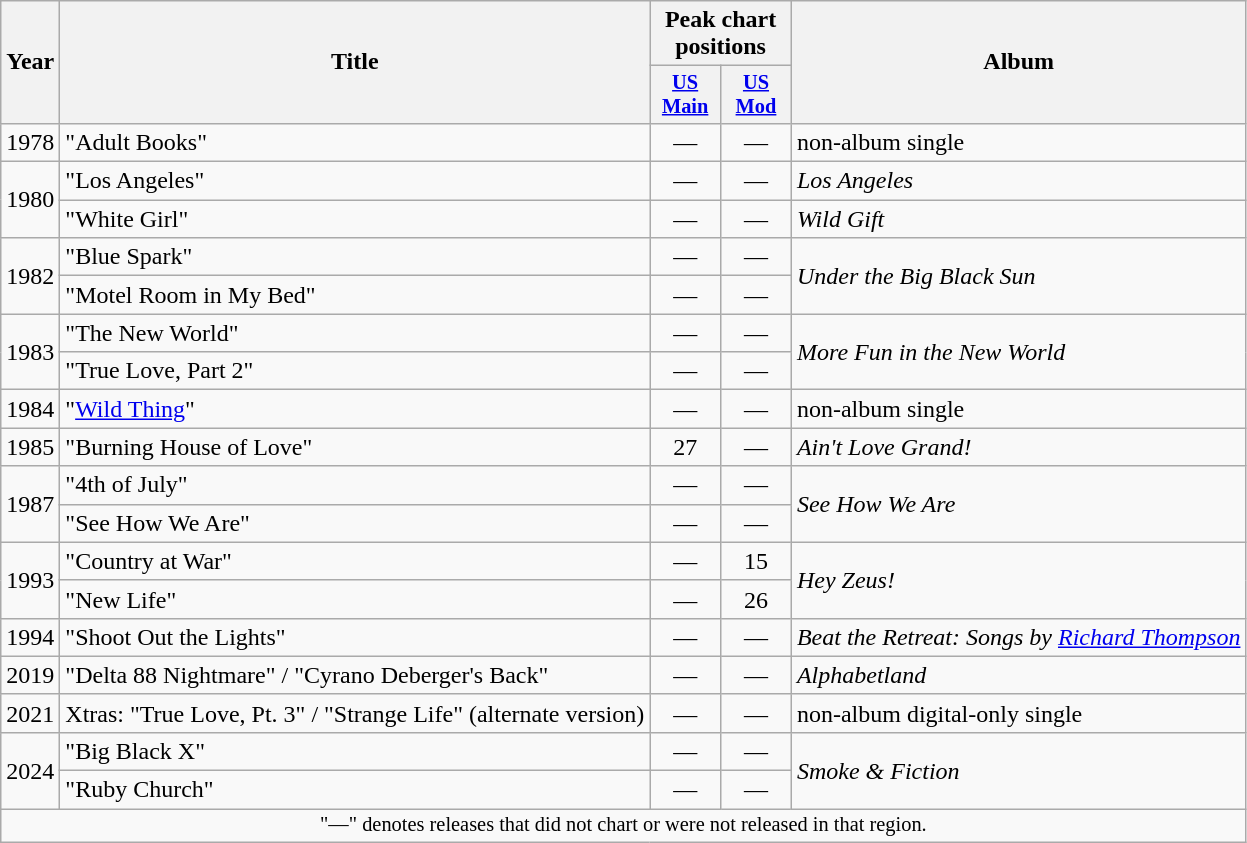<table class="wikitable plainrowheaders" style="text-align:center;">
<tr>
<th scope="col" rowspan="2">Year</th>
<th scope="col" rowspan="2">Title</th>
<th scope="col" colspan="2">Peak chart positions</th>
<th scope="col" rowspan="2">Album</th>
</tr>
<tr>
<th scope="col" style="width:3em;font-size:85%"><a href='#'>US<br>Main</a><br></th>
<th scope="col" style="width:3em;font-size:85%"><a href='#'>US<br>Mod</a><br></th>
</tr>
<tr>
<td>1978</td>
<td align=left>"Adult Books"</td>
<td>—</td>
<td>—</td>
<td align=left>non-album single</td>
</tr>
<tr>
<td rowspan="2">1980</td>
<td align=left>"Los Angeles"</td>
<td>—</td>
<td>—</td>
<td align=left><em>Los Angeles</em></td>
</tr>
<tr>
<td align=left>"White Girl"</td>
<td>—</td>
<td>—</td>
<td align=left><em>Wild Gift</em></td>
</tr>
<tr>
<td rowspan="2">1982</td>
<td align=left>"Blue Spark"</td>
<td>—</td>
<td>—</td>
<td style="text-align:left;" rowspan="2"><em>Under the Big Black Sun</em></td>
</tr>
<tr>
<td align=left>"Motel Room in My Bed"</td>
<td>—</td>
<td>—</td>
</tr>
<tr>
<td rowspan="2">1983</td>
<td align=left>"The New World"</td>
<td>—</td>
<td>—</td>
<td style="text-align:left;" rowspan="2"><em>More Fun in the New World</em></td>
</tr>
<tr>
<td align=left>"True Love, Part 2"</td>
<td>—</td>
<td>—</td>
</tr>
<tr>
<td>1984</td>
<td align=left>"<a href='#'>Wild Thing</a>"</td>
<td>—</td>
<td>—</td>
<td align=left>non-album single</td>
</tr>
<tr>
<td>1985</td>
<td align=left>"Burning House of Love"</td>
<td>27</td>
<td>—</td>
<td align=left><em>Ain't Love Grand!</em></td>
</tr>
<tr>
<td rowspan="2">1987</td>
<td align=left>"4th of July"</td>
<td>—</td>
<td>—</td>
<td style="text-align:left;" rowspan="2"><em>See How We Are</em></td>
</tr>
<tr>
<td align=left>"See How We Are"</td>
<td>—</td>
<td>—</td>
</tr>
<tr>
<td rowspan="2">1993</td>
<td align=left>"Country at War"</td>
<td>—</td>
<td>15</td>
<td style="text-align:left;" rowspan="2"><em>Hey Zeus!</em></td>
</tr>
<tr>
<td align=left>"New Life"</td>
<td>—</td>
<td>26</td>
</tr>
<tr>
<td>1994</td>
<td align=left>"Shoot Out the Lights"</td>
<td>—</td>
<td>—</td>
<td align=left><em>Beat the Retreat: Songs by <a href='#'>Richard Thompson</a></em></td>
</tr>
<tr>
<td>2019</td>
<td align=left>"Delta 88 Nightmare" / "Cyrano Deberger's Back"</td>
<td>—</td>
<td>—</td>
<td align=left><em>Alphabetland</em></td>
</tr>
<tr>
<td>2021</td>
<td align=left>Xtras: "True Love, Pt. 3" / "Strange Life" (alternate version)</td>
<td>—</td>
<td>—</td>
<td align=left>non-album digital-only single</td>
</tr>
<tr>
<td rowspan="2">2024</td>
<td align=left>"Big Black X"</td>
<td>—</td>
<td>—</td>
<td style="text-align:left;" rowspan="2"><em>Smoke & Fiction</em></td>
</tr>
<tr>
<td align=left>"Ruby Church"</td>
<td>—</td>
<td>—</td>
</tr>
<tr>
<td colspan="18" style="font-size:85%">"—" denotes releases that did not chart or were not released in that region.</td>
</tr>
</table>
